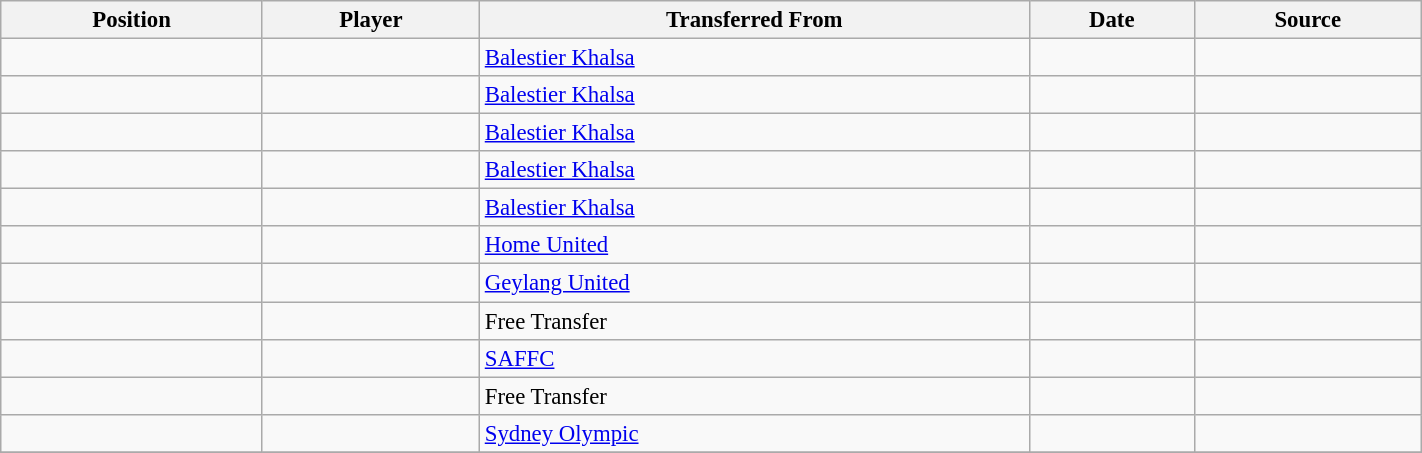<table class="wikitable sortable" style="width:75%; text-align:center; font-size:95%; text-align:left;">
<tr>
<th>Position</th>
<th>Player</th>
<th>Transferred From</th>
<th>Date</th>
<th>Source</th>
</tr>
<tr>
<td></td>
<td></td>
<td> <a href='#'>Balestier Khalsa</a></td>
<td></td>
<td></td>
</tr>
<tr>
<td></td>
<td></td>
<td> <a href='#'>Balestier Khalsa</a></td>
<td></td>
<td></td>
</tr>
<tr>
<td></td>
<td></td>
<td> <a href='#'>Balestier Khalsa</a></td>
<td></td>
<td></td>
</tr>
<tr>
<td></td>
<td></td>
<td> <a href='#'>Balestier Khalsa</a></td>
<td></td>
<td></td>
</tr>
<tr>
<td></td>
<td></td>
<td> <a href='#'>Balestier Khalsa</a></td>
<td></td>
<td></td>
</tr>
<tr>
<td></td>
<td></td>
<td> <a href='#'>Home United</a></td>
<td></td>
<td></td>
</tr>
<tr>
<td></td>
<td></td>
<td> <a href='#'>Geylang United</a></td>
<td></td>
<td></td>
</tr>
<tr>
<td></td>
<td></td>
<td>Free Transfer</td>
<td></td>
<td></td>
</tr>
<tr>
<td></td>
<td></td>
<td> <a href='#'>SAFFC</a></td>
<td></td>
<td></td>
</tr>
<tr>
<td></td>
<td></td>
<td>Free Transfer</td>
<td></td>
<td></td>
</tr>
<tr>
<td></td>
<td></td>
<td> <a href='#'>Sydney Olympic</a></td>
<td></td>
<td></td>
</tr>
<tr>
</tr>
</table>
